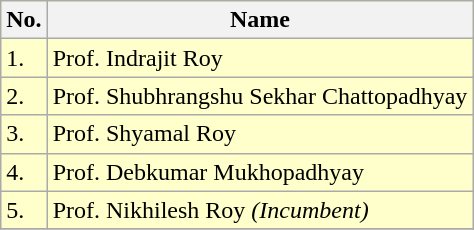<table class="wikitable mw-collapsible mw-collapsed" style="background:#ffc; color:black">
<tr>
<th scope="col">No.</th>
<th scope="col">Name</th>
</tr>
<tr>
<td>1.</td>
<td>Prof. Indrajit Roy</td>
</tr>
<tr>
<td>2.</td>
<td>Prof. Shubhrangshu Sekhar Chattopadhyay</td>
</tr>
<tr>
<td>3.</td>
<td>Prof. Shyamal Roy</td>
</tr>
<tr>
<td>4.</td>
<td>Prof. Debkumar Mukhopadhyay</td>
</tr>
<tr>
<td>5.</td>
<td>Prof. Nikhilesh Roy <em>(Incumbent)</em></td>
</tr>
<tr>
</tr>
</table>
